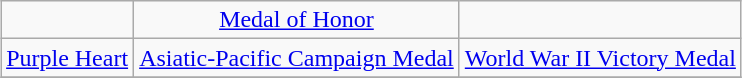<table class="wikitable" style="margin:1em auto; text-align:center;">
<tr>
<td></td>
<td><a href='#'>Medal of Honor</a></td>
<td></td>
</tr>
<tr>
<td><a href='#'>Purple Heart</a></td>
<td><a href='#'>Asiatic-Pacific Campaign Medal</a></td>
<td><a href='#'>World War II Victory Medal</a></td>
</tr>
<tr>
</tr>
</table>
